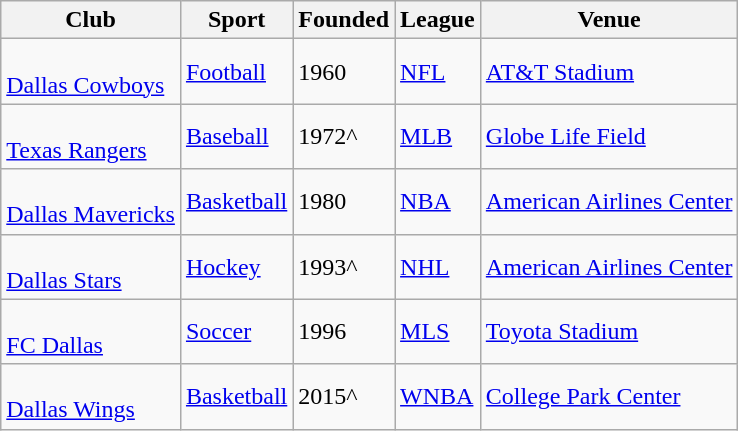<table class="wikitable">
<tr>
<th>Club</th>
<th>Sport</th>
<th>Founded</th>
<th>League</th>
<th>Venue</th>
</tr>
<tr>
<td> <br> <a href='#'>Dallas Cowboys</a></td>
<td><a href='#'>Football</a></td>
<td>1960</td>
<td><a href='#'>NFL</a></td>
<td><a href='#'>AT&T Stadium</a></td>
</tr>
<tr>
<td> <br> <a href='#'>Texas Rangers</a></td>
<td><a href='#'>Baseball</a></td>
<td>1972^</td>
<td><a href='#'>MLB</a></td>
<td><a href='#'>Globe Life Field</a></td>
</tr>
<tr>
<td> <br> <a href='#'>Dallas Mavericks</a></td>
<td><a href='#'>Basketball</a></td>
<td>1980</td>
<td><a href='#'>NBA</a></td>
<td><a href='#'>American Airlines Center</a></td>
</tr>
<tr>
<td> <br> <a href='#'>Dallas Stars</a></td>
<td><a href='#'>Hockey</a></td>
<td>1993^</td>
<td><a href='#'>NHL</a></td>
<td><a href='#'>American Airlines Center</a></td>
</tr>
<tr>
<td> <br> <a href='#'>FC Dallas</a></td>
<td><a href='#'>Soccer</a></td>
<td>1996</td>
<td><a href='#'>MLS</a></td>
<td><a href='#'>Toyota Stadium</a></td>
</tr>
<tr>
<td> <br> <a href='#'>Dallas Wings</a></td>
<td><a href='#'>Basketball</a></td>
<td>2015^</td>
<td><a href='#'>WNBA</a></td>
<td><a href='#'>College Park Center</a></td>
</tr>
</table>
